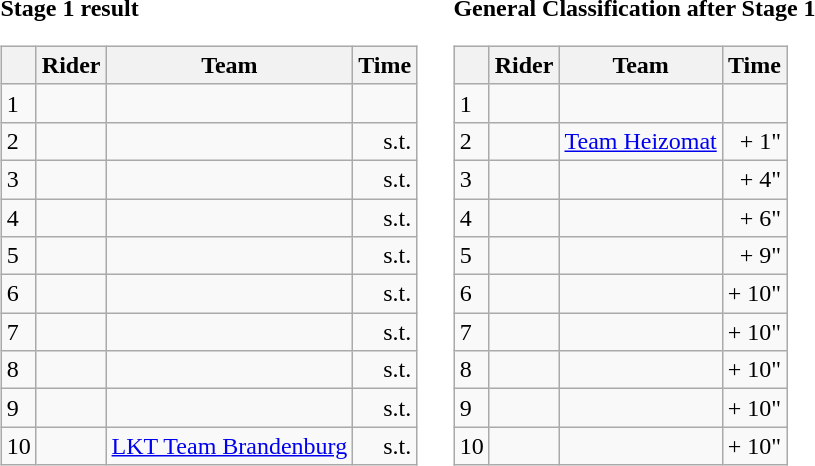<table>
<tr>
<td><strong>Stage 1 result</strong><br><table class="wikitable">
<tr>
<th></th>
<th>Rider</th>
<th>Team</th>
<th>Time</th>
</tr>
<tr>
<td>1</td>
<td></td>
<td></td>
<td align="right"></td>
</tr>
<tr>
<td>2</td>
<td></td>
<td></td>
<td align="right">s.t.</td>
</tr>
<tr>
<td>3</td>
<td></td>
<td></td>
<td align="right">s.t.</td>
</tr>
<tr>
<td>4</td>
<td></td>
<td></td>
<td align="right">s.t.</td>
</tr>
<tr>
<td>5</td>
<td></td>
<td></td>
<td align="right">s.t.</td>
</tr>
<tr>
<td>6</td>
<td></td>
<td></td>
<td align="right">s.t.</td>
</tr>
<tr>
<td>7</td>
<td></td>
<td></td>
<td align="right">s.t.</td>
</tr>
<tr>
<td>8</td>
<td></td>
<td></td>
<td align="right">s.t.</td>
</tr>
<tr>
<td>9</td>
<td></td>
<td></td>
<td align="right">s.t.</td>
</tr>
<tr>
<td>10</td>
<td></td>
<td><a href='#'>LKT Team Brandenburg</a></td>
<td align="right">s.t.</td>
</tr>
</table>
</td>
<td></td>
<td><strong>General Classification after Stage 1</strong><br><table class="wikitable">
<tr>
<th></th>
<th>Rider</th>
<th>Team</th>
<th>Time</th>
</tr>
<tr>
<td>1</td>
<td> </td>
<td></td>
<td align="right"></td>
</tr>
<tr>
<td>2</td>
<td> </td>
<td><a href='#'>Team Heizomat</a></td>
<td align="right">+ 1"</td>
</tr>
<tr>
<td>3</td>
<td></td>
<td></td>
<td align="right">+ 4"</td>
</tr>
<tr>
<td>4</td>
<td></td>
<td></td>
<td align="right">+ 6"</td>
</tr>
<tr>
<td>5</td>
<td></td>
<td></td>
<td align="right">+ 9"</td>
</tr>
<tr>
<td>6</td>
<td></td>
<td></td>
<td align="right">+ 10"</td>
</tr>
<tr>
<td>7</td>
<td></td>
<td></td>
<td align="right">+ 10"</td>
</tr>
<tr>
<td>8</td>
<td></td>
<td></td>
<td align="right">+ 10"</td>
</tr>
<tr>
<td>9</td>
<td></td>
<td></td>
<td align="right">+ 10"</td>
</tr>
<tr>
<td>10</td>
<td></td>
<td></td>
<td align="right">+ 10"</td>
</tr>
</table>
</td>
</tr>
</table>
